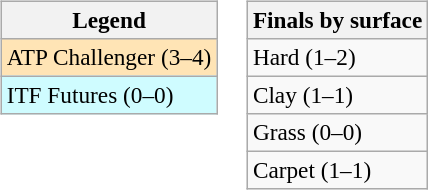<table>
<tr valign=top>
<td><br><table class=wikitable style=font-size:97%>
<tr>
<th>Legend</th>
</tr>
<tr bgcolor=moccasin>
<td>ATP Challenger (3–4)</td>
</tr>
<tr bgcolor=cffcff>
<td>ITF Futures (0–0)</td>
</tr>
</table>
</td>
<td><br><table class=wikitable style=font-size:97%>
<tr>
<th>Finals by surface</th>
</tr>
<tr>
<td>Hard (1–2)</td>
</tr>
<tr>
<td>Clay (1–1)</td>
</tr>
<tr>
<td>Grass (0–0)</td>
</tr>
<tr>
<td>Carpet (1–1)</td>
</tr>
</table>
</td>
</tr>
</table>
